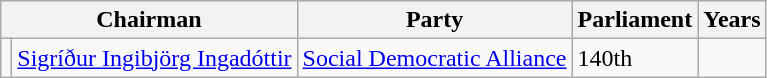<table class="wikitable">
<tr>
<th colspan="2">Chairman</th>
<th>Party</th>
<th>Parliament</th>
<th>Years</th>
</tr>
<tr>
<td></td>
<td><a href='#'>Sigríður Ingibjörg Ingadóttir</a></td>
<td><a href='#'>Social Democratic Alliance</a></td>
<td>140th</td>
<td></td>
</tr>
</table>
